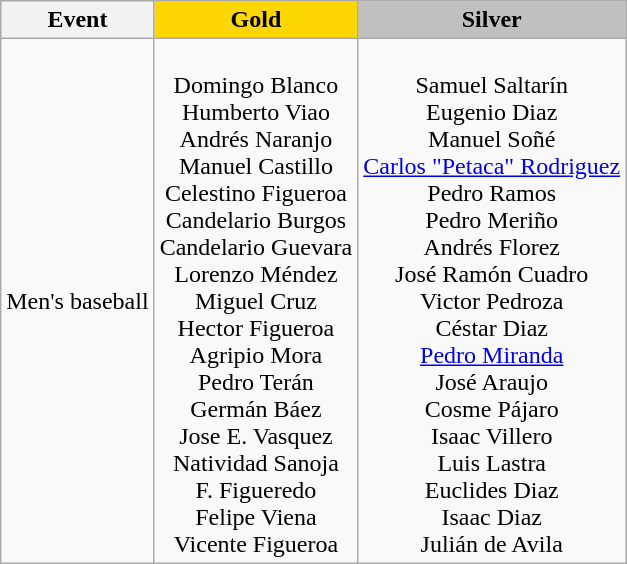<table class="wikitable" width="auto" style="text-align: center">
<tr>
<th><strong>Event</strong></th>
<th style="background:gold;"><strong>Gold</strong></th>
<th style="background:silver;"><strong>Silver</strong></th>
</tr>
<tr>
<td>Men's baseball</td>
<td><strong></strong><br>Domingo Blanco<br>Humberto Viao<br>Andrés Naranjo<br>Manuel Castillo<br>Celestino Figueroa<br>Candelario Burgos<br>Candelario Guevara<br>Lorenzo Méndez<br>Miguel Cruz<br>Hector Figueroa<br>Agripio Mora<br>Pedro Terán<br>Germán Báez<br>Jose E. Vasquez<br>Natividad Sanoja<br>F. Figueredo<br>Felipe Viena<br>Vicente Figueroa</td>
<td><strong></strong><br>Samuel Saltarín<br>Eugenio Diaz<br>Manuel Soñé<br><a href='#'>Carlos "Petaca" Rodriguez</a><br>Pedro Ramos<br>Pedro Meriño<br>Andrés Florez<br>José Ramón Cuadro<br>Victor Pedroza<br>Céstar Diaz<br><a href='#'>Pedro Miranda</a><br>José Araujo<br>Cosme Pájaro<br>Isaac Villero<br>Luis Lastra<br>Euclides Diaz<br>Isaac Diaz<br>Julián de Avila</td>
</tr>
</table>
